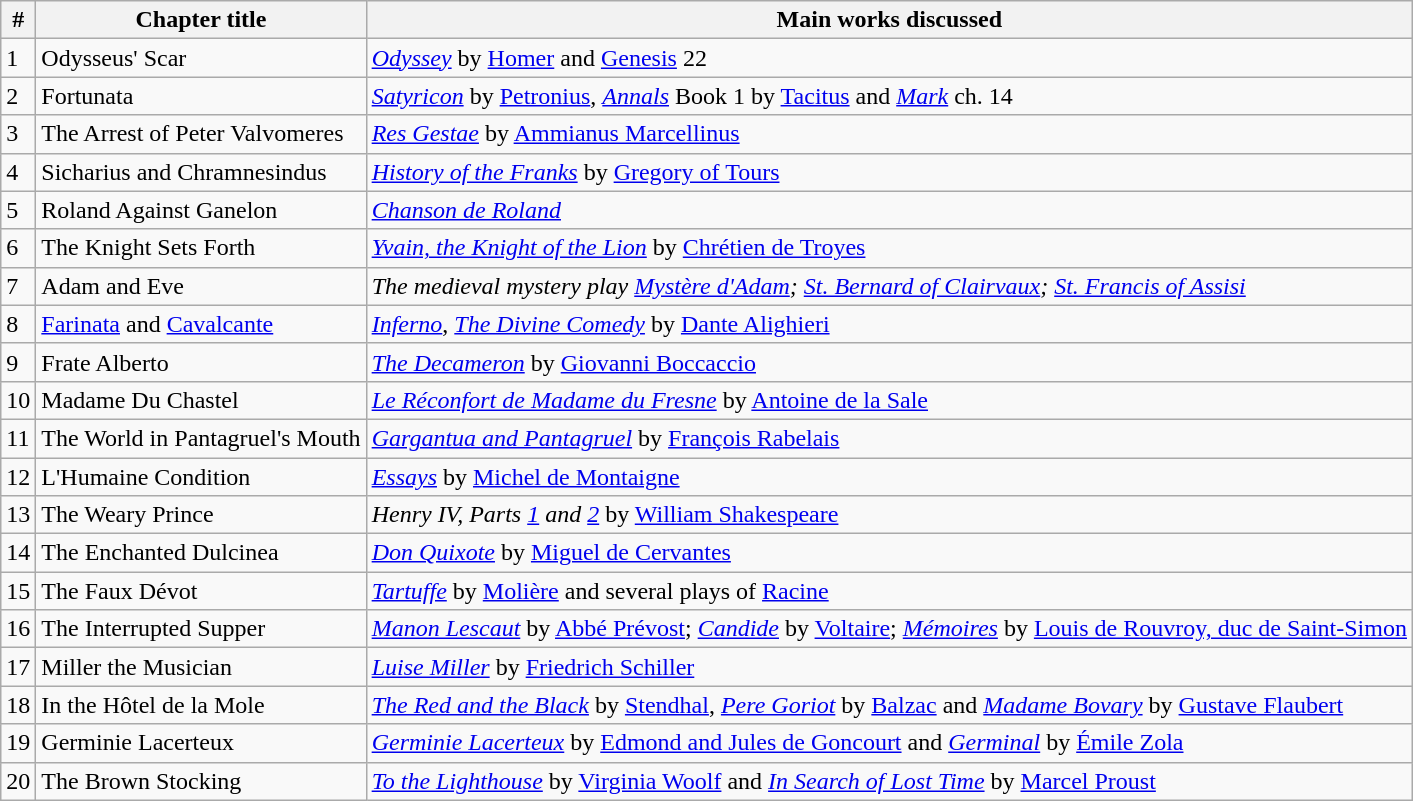<table class="wikitable">
<tr>
<th>#</th>
<th>Chapter title</th>
<th>Main works discussed</th>
</tr>
<tr>
<td>1</td>
<td>Odysseus' Scar</td>
<td><em><a href='#'>Odyssey</a></em> by <a href='#'>Homer</a> and <a href='#'>Genesis</a> 22</td>
</tr>
<tr>
<td>2</td>
<td>Fortunata</td>
<td><em><a href='#'>Satyricon</a></em> by <a href='#'>Petronius</a>, <em><a href='#'>Annals</a></em> Book 1 by <a href='#'>Tacitus</a> and <em><a href='#'>Mark</a></em> ch. 14</td>
</tr>
<tr>
<td>3</td>
<td>The Arrest of Peter Valvomeres</td>
<td><em><a href='#'>Res Gestae</a></em> by <a href='#'>Ammianus Marcellinus</a></td>
</tr>
<tr>
<td>4</td>
<td>Sicharius and Chramnesindus</td>
<td><em><a href='#'>History of the Franks</a></em> by <a href='#'>Gregory of Tours</a></td>
</tr>
<tr>
<td>5</td>
<td>Roland Against Ganelon</td>
<td><em><a href='#'>Chanson de Roland</a></em></td>
</tr>
<tr>
<td>6</td>
<td>The Knight Sets Forth</td>
<td><em><a href='#'>Yvain, the Knight of the Lion</a></em> by <a href='#'>Chrétien de Troyes</a></td>
</tr>
<tr>
<td>7</td>
<td>Adam and Eve</td>
<td><em>The medieval mystery play <a href='#'>Mystère d'Adam</a>; <a href='#'>St. Bernard of Clairvaux</a>; <a href='#'>St. Francis of Assisi</a></em></td>
</tr>
<tr>
<td>8</td>
<td><a href='#'>Farinata</a> and <a href='#'>Cavalcante</a></td>
<td><em><a href='#'>Inferno</a></em>, <em><a href='#'>The Divine Comedy</a></em> by <a href='#'>Dante Alighieri</a></td>
</tr>
<tr>
<td>9</td>
<td>Frate Alberto</td>
<td><em><a href='#'>The Decameron</a></em> by <a href='#'>Giovanni Boccaccio</a></td>
</tr>
<tr>
<td>10</td>
<td>Madame Du Chastel</td>
<td><em><a href='#'>Le Réconfort de Madame du Fresne</a></em> by <a href='#'>Antoine de la Sale</a></td>
</tr>
<tr>
<td>11</td>
<td>The World in Pantagruel's Mouth</td>
<td><em><a href='#'>Gargantua and Pantagruel</a></em> by <a href='#'>François Rabelais</a></td>
</tr>
<tr>
<td>12</td>
<td>L'Humaine Condition</td>
<td><em><a href='#'>Essays</a></em> by <a href='#'>Michel de Montaigne</a></td>
</tr>
<tr>
<td>13</td>
<td>The Weary Prince</td>
<td><em>Henry IV, Parts <a href='#'>1</a> and <a href='#'>2</a></em> by <a href='#'>William Shakespeare</a></td>
</tr>
<tr>
<td>14</td>
<td>The Enchanted Dulcinea</td>
<td><em><a href='#'>Don Quixote</a></em> by <a href='#'>Miguel de Cervantes</a></td>
</tr>
<tr>
<td>15</td>
<td>The Faux Dévot</td>
<td><em><a href='#'>Tartuffe</a></em> by <a href='#'>Molière</a> and several plays of <a href='#'>Racine</a></td>
</tr>
<tr>
<td>16</td>
<td>The Interrupted Supper</td>
<td><em><a href='#'>Manon Lescaut</a></em> by <a href='#'>Abbé Prévost</a>; <em><a href='#'>Candide</a></em> by <a href='#'>Voltaire</a>; <em><a href='#'>Mémoires</a></em> by <a href='#'>Louis de Rouvroy, duc de Saint-Simon</a></td>
</tr>
<tr>
<td>17</td>
<td>Miller the Musician</td>
<td><em><a href='#'>Luise Miller</a></em> by <a href='#'>Friedrich Schiller</a></td>
</tr>
<tr>
<td>18</td>
<td>In the Hôtel de la Mole</td>
<td><em><a href='#'>The Red and the Black</a></em> by <a href='#'>Stendhal</a>, <em><a href='#'>Pere Goriot</a></em> by <a href='#'>Balzac</a>  and <em><a href='#'>Madame Bovary</a></em> by <a href='#'>Gustave Flaubert</a></td>
</tr>
<tr>
<td>19</td>
<td>Germinie Lacerteux</td>
<td><em><a href='#'>Germinie Lacerteux</a></em> by <a href='#'>Edmond and Jules de Goncourt</a> and <em><a href='#'>Germinal</a></em> by <a href='#'>Émile Zola</a></td>
</tr>
<tr>
<td>20</td>
<td>The Brown Stocking</td>
<td><em><a href='#'>To the Lighthouse</a></em> by <a href='#'>Virginia Woolf</a> and <em><a href='#'>In Search of Lost Time</a></em> by <a href='#'>Marcel Proust</a></td>
</tr>
</table>
